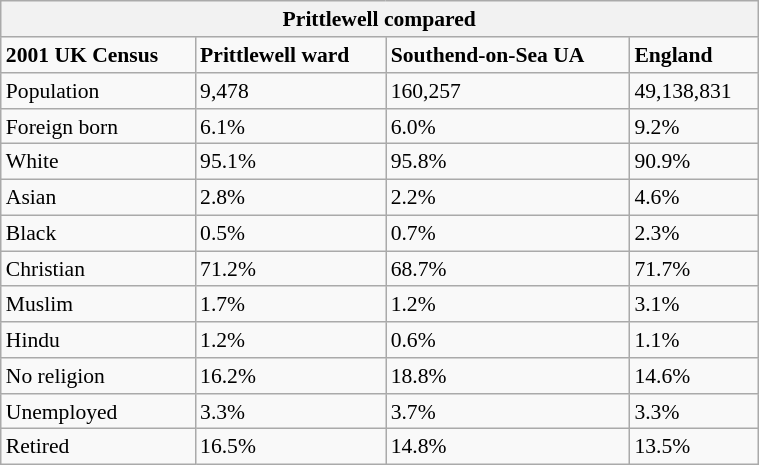<table class="wikitable" id="toc" style="float: right; margin-left: 2em; width: 40%; font-size: 90%;" cellspacing="3">
<tr>
<th colspan="4"><strong>Prittlewell compared</strong></th>
</tr>
<tr>
<td><strong>2001 UK Census</strong></td>
<td><strong>Prittlewell ward</strong></td>
<td><strong>Southend-on-Sea UA</strong></td>
<td><strong>England</strong></td>
</tr>
<tr>
<td>Population</td>
<td>9,478</td>
<td>160,257</td>
<td>49,138,831</td>
</tr>
<tr>
<td>Foreign born</td>
<td>6.1%</td>
<td>6.0%</td>
<td>9.2%</td>
</tr>
<tr>
<td>White</td>
<td>95.1%</td>
<td>95.8%</td>
<td>90.9%</td>
</tr>
<tr>
<td>Asian</td>
<td>2.8%</td>
<td>2.2%</td>
<td>4.6%</td>
</tr>
<tr>
<td>Black</td>
<td>0.5%</td>
<td>0.7%</td>
<td>2.3%</td>
</tr>
<tr>
<td>Christian</td>
<td>71.2%</td>
<td>68.7%</td>
<td>71.7%</td>
</tr>
<tr>
<td>Muslim</td>
<td>1.7%</td>
<td>1.2%</td>
<td>3.1%</td>
</tr>
<tr>
<td>Hindu</td>
<td>1.2%</td>
<td>0.6%</td>
<td>1.1%</td>
</tr>
<tr>
<td>No religion</td>
<td>16.2%</td>
<td>18.8%</td>
<td>14.6%</td>
</tr>
<tr>
<td>Unemployed</td>
<td>3.3%</td>
<td>3.7%</td>
<td>3.3%</td>
</tr>
<tr>
<td>Retired</td>
<td>16.5%</td>
<td>14.8%</td>
<td>13.5%</td>
</tr>
</table>
